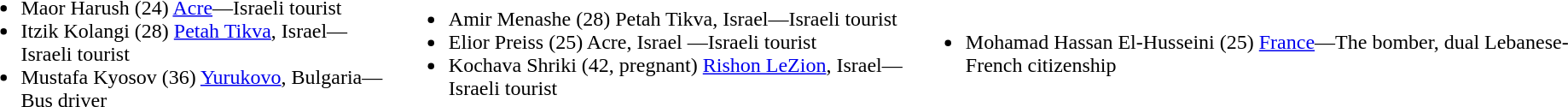<table>
<tr>
<td><br><ul><li>Maor Harush (24) <a href='#'>Acre</a>—Israeli tourist</li><li>Itzik Kolangi (28) <a href='#'>Petah Tikva</a>, Israel—Israeli tourist</li><li>Mustafa Kyosov (36) <a href='#'>Yurukovo</a>, Bulgaria—Bus driver</li></ul></td>
<td><br><ul><li>Amir Menashe (28) Petah Tikva, Israel—Israeli tourist</li><li>Elior Preiss (25) Acre, Israel —Israeli tourist</li><li>Kochava Shriki (42, pregnant) <a href='#'>Rishon LeZion</a>, Israel—Israeli tourist</li></ul></td>
<td><br><ul><li>Mohamad Hassan El-Husseini (25) <a href='#'>France</a>—The bomber, dual Lebanese-French citizenship</li></ul></td>
</tr>
</table>
